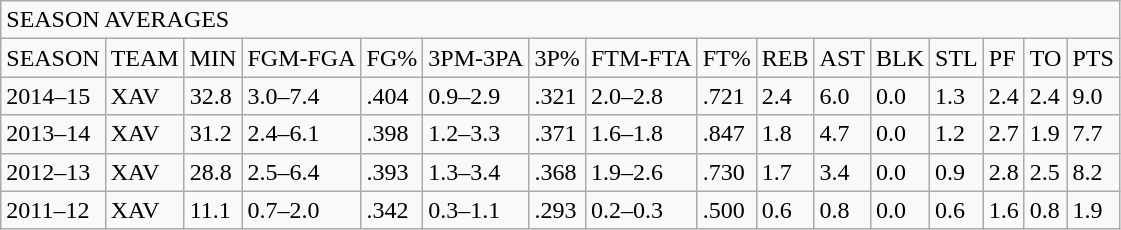<table class="wikitable">
<tr>
<td colspan="16">SEASON AVERAGES</td>
</tr>
<tr>
<td>SEASON</td>
<td>TEAM</td>
<td>MIN</td>
<td>FGM-FGA</td>
<td>FG%</td>
<td>3PM-3PA</td>
<td>3P%</td>
<td>FTM-FTA</td>
<td>FT%</td>
<td>REB</td>
<td>AST</td>
<td>BLK</td>
<td>STL</td>
<td>PF</td>
<td>TO</td>
<td>PTS</td>
</tr>
<tr>
<td>2014–15</td>
<td>XAV</td>
<td>32.8</td>
<td>3.0–7.4</td>
<td>.404</td>
<td>0.9–2.9</td>
<td>.321</td>
<td>2.0–2.8</td>
<td>.721</td>
<td>2.4</td>
<td>6.0</td>
<td>0.0</td>
<td>1.3</td>
<td>2.4</td>
<td>2.4</td>
<td>9.0</td>
</tr>
<tr>
<td>2013–14</td>
<td>XAV</td>
<td>31.2</td>
<td>2.4–6.1</td>
<td>.398</td>
<td>1.2–3.3</td>
<td>.371</td>
<td>1.6–1.8</td>
<td>.847</td>
<td>1.8</td>
<td>4.7</td>
<td>0.0</td>
<td>1.2</td>
<td>2.7</td>
<td>1.9</td>
<td>7.7</td>
</tr>
<tr>
<td>2012–13</td>
<td>XAV</td>
<td>28.8</td>
<td>2.5–6.4</td>
<td>.393</td>
<td>1.3–3.4</td>
<td>.368</td>
<td>1.9–2.6</td>
<td>.730</td>
<td>1.7</td>
<td>3.4</td>
<td>0.0</td>
<td>0.9</td>
<td>2.8</td>
<td>2.5</td>
<td>8.2</td>
</tr>
<tr>
<td>2011–12</td>
<td>XAV</td>
<td>11.1</td>
<td>0.7–2.0</td>
<td>.342</td>
<td>0.3–1.1</td>
<td>.293</td>
<td>0.2–0.3</td>
<td>.500</td>
<td>0.6</td>
<td>0.8</td>
<td>0.0</td>
<td>0.6</td>
<td>1.6</td>
<td>0.8</td>
<td>1.9</td>
</tr>
</table>
